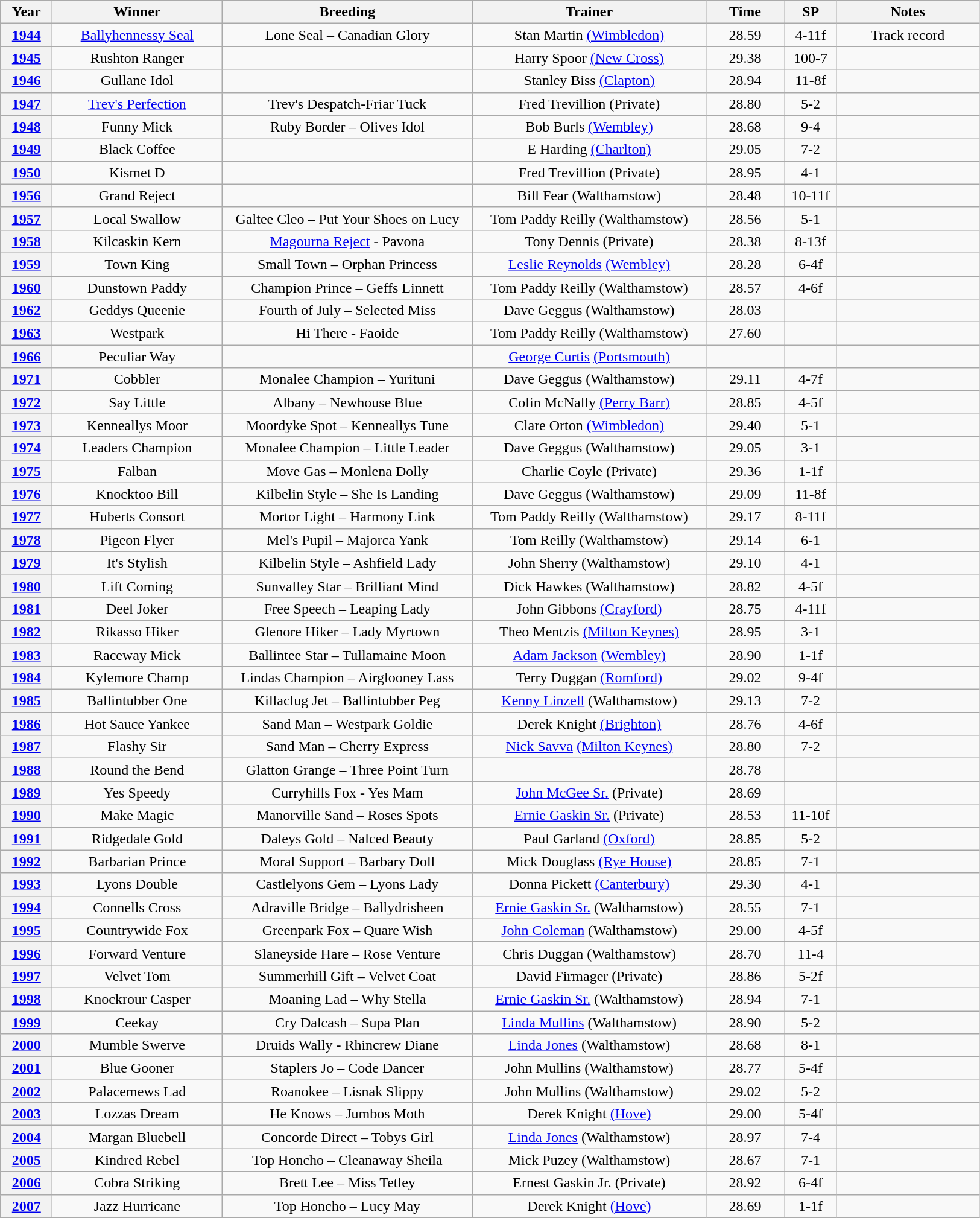<table class="wikitable" style="text-align:center">
<tr>
<th width=50>Year</th>
<th width=180>Winner</th>
<th width=270>Breeding</th>
<th width=250>Trainer</th>
<th width=80>Time</th>
<th width=50>SP</th>
<th width=150>Notes</th>
</tr>
<tr>
<th><a href='#'>1944</a></th>
<td><a href='#'>Ballyhennessy Seal</a></td>
<td>Lone Seal – Canadian Glory</td>
<td>Stan Martin <a href='#'>(Wimbledon)</a></td>
<td>28.59</td>
<td>4-11f</td>
<td>Track record</td>
</tr>
<tr>
<th><a href='#'>1945</a></th>
<td>Rushton Ranger</td>
<td></td>
<td>Harry Spoor <a href='#'>(New Cross)</a></td>
<td>29.38</td>
<td>100-7</td>
<td></td>
</tr>
<tr>
<th><a href='#'>1946</a></th>
<td>Gullane Idol</td>
<td></td>
<td>Stanley Biss <a href='#'>(Clapton)</a></td>
<td>28.94</td>
<td>11-8f</td>
<td></td>
</tr>
<tr>
<th><a href='#'>1947</a></th>
<td><a href='#'>Trev's Perfection</a></td>
<td>Trev's Despatch-Friar Tuck</td>
<td>Fred Trevillion (Private)</td>
<td>28.80</td>
<td>5-2</td>
<td></td>
</tr>
<tr>
<th><a href='#'>1948</a></th>
<td>Funny Mick</td>
<td>Ruby Border – Olives Idol</td>
<td>Bob Burls <a href='#'>(Wembley)</a></td>
<td>28.68</td>
<td>9-4</td>
<td></td>
</tr>
<tr>
<th><a href='#'>1949</a></th>
<td>Black Coffee</td>
<td></td>
<td>E Harding <a href='#'>(Charlton)</a></td>
<td>29.05</td>
<td>7-2</td>
<td></td>
</tr>
<tr>
<th><a href='#'>1950</a></th>
<td>Kismet D</td>
<td></td>
<td>Fred Trevillion (Private)</td>
<td>28.95</td>
<td>4-1</td>
<td></td>
</tr>
<tr>
<th><a href='#'>1956</a></th>
<td>Grand Reject</td>
<td></td>
<td>Bill Fear (Walthamstow)</td>
<td>28.48</td>
<td>10-11f</td>
<td></td>
</tr>
<tr>
<th><a href='#'>1957</a></th>
<td>Local Swallow</td>
<td>Galtee Cleo – Put Your Shoes on Lucy</td>
<td>Tom Paddy Reilly (Walthamstow)</td>
<td>28.56</td>
<td>5-1</td>
<td></td>
</tr>
<tr>
<th><a href='#'>1958</a></th>
<td>Kilcaskin Kern</td>
<td><a href='#'>Magourna Reject</a> - Pavona</td>
<td>Tony Dennis (Private)</td>
<td>28.38</td>
<td>8-13f</td>
<td></td>
</tr>
<tr>
<th><a href='#'>1959</a></th>
<td>Town King</td>
<td>Small Town – Orphan Princess</td>
<td><a href='#'>Leslie Reynolds</a> <a href='#'>(Wembley)</a></td>
<td>28.28</td>
<td>6-4f</td>
<td></td>
</tr>
<tr>
<th><a href='#'>1960</a></th>
<td>Dunstown Paddy</td>
<td>Champion Prince – Geffs Linnett</td>
<td>Tom Paddy Reilly (Walthamstow)</td>
<td>28.57</td>
<td>4-6f</td>
<td></td>
</tr>
<tr>
<th><a href='#'>1962</a></th>
<td>Geddys Queenie</td>
<td>Fourth of July – Selected Miss</td>
<td>Dave Geggus (Walthamstow)</td>
<td>28.03</td>
<td></td>
<td></td>
</tr>
<tr>
<th><a href='#'>1963</a></th>
<td>Westpark</td>
<td>Hi There - Faoide</td>
<td>Tom Paddy Reilly (Walthamstow)</td>
<td>27.60</td>
<td></td>
<td></td>
</tr>
<tr>
<th><a href='#'>1966</a></th>
<td>Peculiar Way</td>
<td></td>
<td><a href='#'>George Curtis</a> <a href='#'>(Portsmouth)</a></td>
<td></td>
<td></td>
<td></td>
</tr>
<tr>
<th><a href='#'>1971</a></th>
<td>Cobbler</td>
<td>Monalee Champion – Yurituni</td>
<td>Dave Geggus (Walthamstow)</td>
<td>29.11</td>
<td>4-7f</td>
<td></td>
</tr>
<tr>
<th><a href='#'>1972</a></th>
<td>Say Little</td>
<td>Albany – Newhouse Blue</td>
<td>Colin McNally <a href='#'>(Perry Barr)</a></td>
<td>28.85</td>
<td>4-5f</td>
<td></td>
</tr>
<tr>
<th><a href='#'>1973</a></th>
<td>Kenneallys Moor</td>
<td>Moordyke Spot – Kenneallys Tune</td>
<td>Clare Orton <a href='#'>(Wimbledon)</a></td>
<td>29.40</td>
<td>5-1</td>
<td></td>
</tr>
<tr>
<th><a href='#'>1974</a></th>
<td>Leaders Champion</td>
<td>Monalee Champion – Little Leader</td>
<td>Dave Geggus (Walthamstow)</td>
<td>29.05</td>
<td>3-1</td>
<td></td>
</tr>
<tr>
<th><a href='#'>1975</a></th>
<td>Falban</td>
<td>Move Gas – Monlena Dolly</td>
<td>Charlie Coyle (Private)</td>
<td>29.36</td>
<td>1-1f</td>
<td></td>
</tr>
<tr>
<th><a href='#'>1976</a></th>
<td>Knocktoo Bill</td>
<td>Kilbelin Style – She Is Landing</td>
<td>Dave Geggus (Walthamstow)</td>
<td>29.09</td>
<td>11-8f</td>
<td></td>
</tr>
<tr>
<th><a href='#'>1977</a></th>
<td>Huberts Consort</td>
<td>Mortor Light – Harmony Link</td>
<td>Tom Paddy Reilly (Walthamstow)</td>
<td>29.17</td>
<td>8-11f</td>
<td></td>
</tr>
<tr>
<th><a href='#'>1978</a></th>
<td>Pigeon Flyer</td>
<td>Mel's Pupil – Majorca Yank</td>
<td>Tom Reilly (Walthamstow)</td>
<td>29.14</td>
<td>6-1</td>
<td></td>
</tr>
<tr>
<th><a href='#'>1979</a></th>
<td>It's Stylish</td>
<td>Kilbelin Style – Ashfield Lady</td>
<td>John Sherry (Walthamstow)</td>
<td>29.10</td>
<td>4-1</td>
<td></td>
</tr>
<tr>
<th><a href='#'>1980</a></th>
<td>Lift Coming</td>
<td>Sunvalley Star – Brilliant Mind</td>
<td>Dick Hawkes (Walthamstow)</td>
<td>28.82</td>
<td>4-5f</td>
<td></td>
</tr>
<tr>
<th><a href='#'>1981</a></th>
<td>Deel Joker </td>
<td>Free Speech – Leaping Lady</td>
<td>John Gibbons <a href='#'>(Crayford)</a></td>
<td>28.75</td>
<td>4-11f</td>
<td></td>
</tr>
<tr>
<th><a href='#'>1982</a></th>
<td>Rikasso Hiker</td>
<td>Glenore Hiker – Lady Myrtown</td>
<td>Theo Mentzis <a href='#'>(Milton Keynes)</a></td>
<td>28.95</td>
<td>3-1</td>
<td></td>
</tr>
<tr>
<th><a href='#'>1983</a></th>
<td>Raceway Mick</td>
<td>Ballintee Star – Tullamaine Moon</td>
<td><a href='#'>Adam Jackson</a> <a href='#'>(Wembley)</a></td>
<td>28.90</td>
<td>1-1f</td>
<td></td>
</tr>
<tr>
<th><a href='#'>1984</a></th>
<td>Kylemore Champ</td>
<td>Lindas Champion – Airglooney Lass</td>
<td>Terry Duggan <a href='#'>(Romford)</a></td>
<td>29.02</td>
<td>9-4f</td>
<td></td>
</tr>
<tr>
<th><a href='#'>1985</a></th>
<td>Ballintubber One </td>
<td>Killaclug Jet – Ballintubber Peg</td>
<td><a href='#'>Kenny Linzell</a> (Walthamstow)</td>
<td>29.13</td>
<td>7-2</td>
<td></td>
</tr>
<tr>
<th><a href='#'>1986</a></th>
<td>Hot Sauce Yankee</td>
<td>Sand Man – Westpark Goldie</td>
<td>Derek Knight <a href='#'>(Brighton)</a></td>
<td>28.76</td>
<td>4-6f</td>
<td></td>
</tr>
<tr>
<th><a href='#'>1987</a></th>
<td>Flashy Sir</td>
<td>Sand Man – Cherry Express</td>
<td><a href='#'>Nick Savva</a> <a href='#'>(Milton Keynes)</a></td>
<td>28.80</td>
<td>7-2</td>
<td></td>
</tr>
<tr>
<th><a href='#'>1988</a></th>
<td>Round the Bend</td>
<td>Glatton Grange – Three Point Turn</td>
<td></td>
<td>28.78</td>
<td></td>
<td></td>
</tr>
<tr>
<th><a href='#'>1989</a></th>
<td>Yes Speedy</td>
<td>Curryhills Fox - Yes Mam</td>
<td><a href='#'>John McGee Sr.</a> (Private)</td>
<td>28.69</td>
<td></td>
<td></td>
</tr>
<tr>
<th><a href='#'>1990</a></th>
<td>Make Magic</td>
<td>Manorville Sand – Roses Spots</td>
<td><a href='#'>Ernie Gaskin Sr.</a> (Private)</td>
<td>28.53</td>
<td>11-10f</td>
<td></td>
</tr>
<tr>
<th><a href='#'>1991</a></th>
<td>Ridgedale Gold</td>
<td>Daleys Gold – Nalced Beauty</td>
<td>Paul Garland <a href='#'>(Oxford)</a></td>
<td>28.85</td>
<td>5-2</td>
<td></td>
</tr>
<tr>
<th><a href='#'>1992</a></th>
<td>Barbarian Prince</td>
<td>Moral Support – Barbary Doll</td>
<td>Mick Douglass <a href='#'>(Rye House)</a></td>
<td>28.85</td>
<td>7-1</td>
<td></td>
</tr>
<tr>
<th><a href='#'>1993</a></th>
<td>Lyons Double</td>
<td>Castlelyons Gem – Lyons Lady</td>
<td>Donna Pickett <a href='#'>(Canterbury)</a></td>
<td>29.30</td>
<td>4-1</td>
<td></td>
</tr>
<tr>
<th><a href='#'>1994</a></th>
<td>Connells Cross</td>
<td>Adraville Bridge – Ballydrisheen</td>
<td><a href='#'>Ernie Gaskin Sr.</a> (Walthamstow)</td>
<td>28.55</td>
<td>7-1</td>
<td></td>
</tr>
<tr>
<th><a href='#'>1995</a></th>
<td>Countrywide Fox</td>
<td>Greenpark Fox – Quare Wish</td>
<td><a href='#'>John Coleman</a> (Walthamstow)</td>
<td>29.00</td>
<td>4-5f</td>
<td></td>
</tr>
<tr>
<th><a href='#'>1996</a></th>
<td>Forward Venture</td>
<td>Slaneyside Hare – Rose Venture</td>
<td>Chris Duggan (Walthamstow)</td>
<td>28.70</td>
<td>11-4</td>
<td></td>
</tr>
<tr>
<th><a href='#'>1997</a></th>
<td>Velvet Tom</td>
<td>Summerhill Gift – Velvet Coat</td>
<td>David Firmager (Private)</td>
<td>28.86</td>
<td>5-2f</td>
<td></td>
</tr>
<tr>
<th><a href='#'>1998</a></th>
<td>Knockrour Casper</td>
<td>Moaning Lad – Why Stella</td>
<td><a href='#'>Ernie Gaskin Sr.</a> (Walthamstow)</td>
<td>28.94</td>
<td>7-1</td>
<td></td>
</tr>
<tr>
<th><a href='#'>1999</a></th>
<td>Ceekay</td>
<td>Cry Dalcash – Supa Plan</td>
<td><a href='#'>Linda Mullins</a> (Walthamstow)</td>
<td>28.90</td>
<td>5-2</td>
<td></td>
</tr>
<tr>
<th><a href='#'>2000</a></th>
<td>Mumble Swerve</td>
<td>Druids Wally - Rhincrew Diane</td>
<td><a href='#'>Linda Jones</a> (Walthamstow)</td>
<td>28.68</td>
<td>8-1</td>
<td></td>
</tr>
<tr>
<th><a href='#'>2001</a></th>
<td>Blue Gooner</td>
<td>Staplers Jo – Code Dancer</td>
<td>John Mullins (Walthamstow)</td>
<td>28.77</td>
<td>5-4f</td>
<td></td>
</tr>
<tr>
<th><a href='#'>2002</a></th>
<td>Palacemews Lad</td>
<td>Roanokee – Lisnak Slippy</td>
<td>John Mullins (Walthamstow)</td>
<td>29.02</td>
<td>5-2</td>
<td></td>
</tr>
<tr>
<th><a href='#'>2003</a></th>
<td>Lozzas Dream</td>
<td>He Knows – Jumbos Moth</td>
<td>Derek Knight <a href='#'>(Hove)</a></td>
<td>29.00</td>
<td>5-4f</td>
<td></td>
</tr>
<tr>
<th><a href='#'>2004</a></th>
<td>Margan Bluebell</td>
<td>Concorde Direct – Tobys Girl</td>
<td><a href='#'>Linda Jones</a> (Walthamstow)</td>
<td>28.97</td>
<td>7-4</td>
<td></td>
</tr>
<tr>
<th><a href='#'>2005</a></th>
<td>Kindred Rebel</td>
<td>Top Honcho – Cleanaway Sheila</td>
<td>Mick Puzey (Walthamstow)</td>
<td>28.67</td>
<td>7-1</td>
<td></td>
</tr>
<tr>
<th><a href='#'>2006</a></th>
<td>Cobra Striking</td>
<td>Brett Lee – Miss Tetley</td>
<td>Ernest Gaskin Jr. (Private)</td>
<td>28.92</td>
<td>6-4f</td>
<td></td>
</tr>
<tr>
<th><a href='#'>2007</a></th>
<td>Jazz Hurricane</td>
<td>Top Honcho – Lucy May</td>
<td>Derek Knight <a href='#'>(Hove)</a></td>
<td>28.69</td>
<td>1-1f</td>
<td></td>
</tr>
</table>
